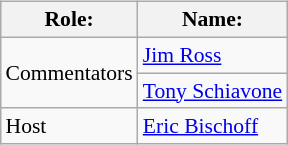<table class=wikitable style="font-size:90%; margin: 0.5em 0 0.5em 1em; float: right; clear: right;">
<tr>
<th>Role:</th>
<th>Name:</th>
</tr>
<tr>
<td rowspan=2>Commentators</td>
<td><a href='#'>Jim Ross</a></td>
</tr>
<tr>
<td><a href='#'>Tony Schiavone</a></td>
</tr>
<tr>
<td>Host</td>
<td><a href='#'>Eric Bischoff</a></td>
</tr>
</table>
